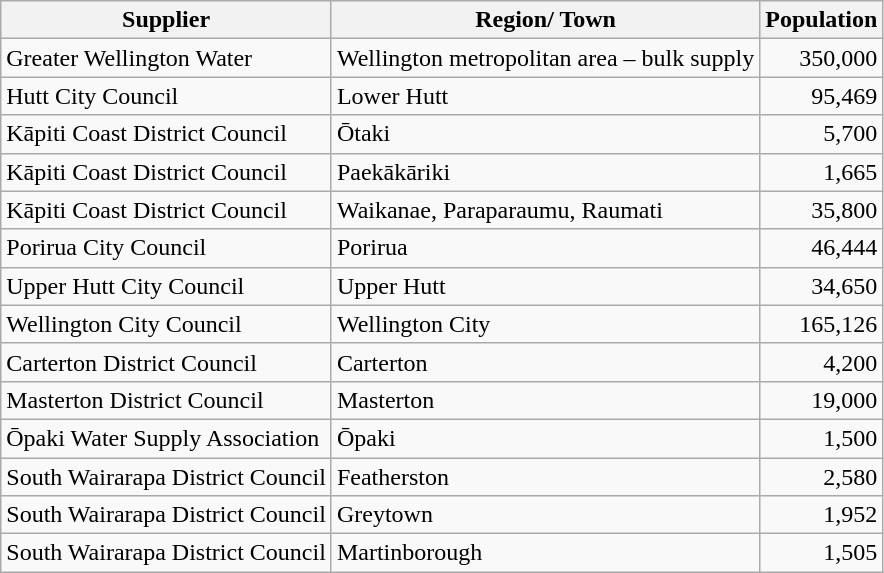<table class="wikitable">
<tr>
<th>Supplier</th>
<th>Region/ Town</th>
<th>Population</th>
</tr>
<tr>
<td>Greater Wellington Water</td>
<td>Wellington metropolitan area – bulk supply</td>
<td align="right">350,000</td>
</tr>
<tr>
<td>Hutt City Council</td>
<td>Lower Hutt</td>
<td align="right">95,469</td>
</tr>
<tr>
<td>Kāpiti Coast District Council</td>
<td>Ōtaki</td>
<td align="right">5,700</td>
</tr>
<tr>
<td>Kāpiti Coast District Council</td>
<td>Paekākāriki</td>
<td align="right">1,665</td>
</tr>
<tr>
<td>Kāpiti Coast District Council</td>
<td>Waikanae, Paraparaumu, Raumati</td>
<td align="right">35,800</td>
</tr>
<tr>
<td>Porirua City Council</td>
<td>Porirua</td>
<td align="right">46,444</td>
</tr>
<tr>
<td>Upper Hutt City Council</td>
<td>Upper Hutt</td>
<td align="right">34,650</td>
</tr>
<tr>
<td>Wellington City Council</td>
<td>Wellington City</td>
<td align="right">165,126</td>
</tr>
<tr>
<td>Carterton District Council</td>
<td>Carterton</td>
<td align="right">4,200</td>
</tr>
<tr>
<td>Masterton District Council</td>
<td>Masterton</td>
<td align="right">19,000</td>
</tr>
<tr>
<td>Ōpaki Water Supply Association</td>
<td>Ōpaki</td>
<td align="right">1,500</td>
</tr>
<tr>
<td>South Wairarapa District Council</td>
<td>Featherston</td>
<td align="right">2,580</td>
</tr>
<tr>
<td>South Wairarapa District Council</td>
<td>Greytown</td>
<td align="right">1,952</td>
</tr>
<tr>
<td>South Wairarapa District Council</td>
<td>Martinborough</td>
<td align="right">1,505</td>
</tr>
</table>
